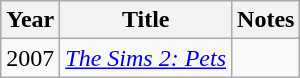<table class="wikitable">
<tr>
<th>Year</th>
<th>Title</th>
<th>Notes</th>
</tr>
<tr>
<td>2007</td>
<td><em><a href='#'>The Sims 2: Pets</a></em></td>
<td></td>
</tr>
</table>
